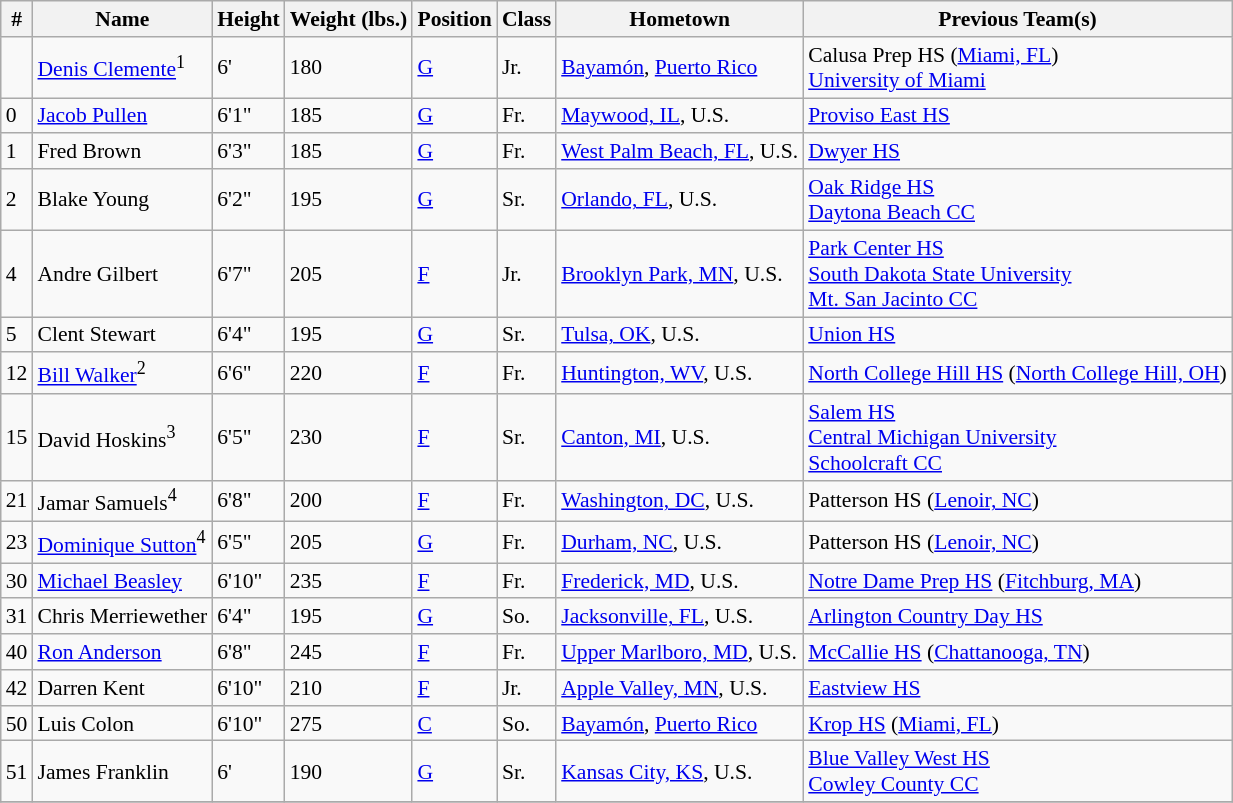<table class="wikitable" style="font-size: 90%">
<tr>
<th>#</th>
<th>Name</th>
<th>Height</th>
<th>Weight (lbs.)</th>
<th>Position</th>
<th>Class</th>
<th>Hometown</th>
<th>Previous Team(s)</th>
</tr>
<tr>
<td></td>
<td><a href='#'>Denis Clemente</a><sup>1</sup></td>
<td>6'</td>
<td>180</td>
<td><a href='#'>G</a></td>
<td>Jr.</td>
<td><a href='#'>Bayamón</a>, <a href='#'>Puerto Rico</a></td>
<td>Calusa Prep HS (<a href='#'>Miami, FL</a>)<br><a href='#'>University of Miami</a></td>
</tr>
<tr>
<td>0</td>
<td><a href='#'>Jacob Pullen</a></td>
<td>6'1"</td>
<td>185</td>
<td><a href='#'>G</a></td>
<td>Fr.</td>
<td><a href='#'>Maywood, IL</a>, U.S.</td>
<td><a href='#'>Proviso East HS</a></td>
</tr>
<tr>
<td>1</td>
<td>Fred Brown</td>
<td>6'3"</td>
<td>185</td>
<td><a href='#'>G</a></td>
<td>Fr.</td>
<td><a href='#'>West Palm Beach, FL</a>, U.S.</td>
<td><a href='#'>Dwyer HS</a></td>
</tr>
<tr>
<td>2</td>
<td>Blake Young</td>
<td>6'2"</td>
<td>195</td>
<td><a href='#'>G</a></td>
<td>Sr.</td>
<td><a href='#'>Orlando, FL</a>, U.S.</td>
<td><a href='#'>Oak Ridge HS</a><br><a href='#'>Daytona Beach CC</a></td>
</tr>
<tr>
<td>4</td>
<td>Andre Gilbert</td>
<td>6'7"</td>
<td>205</td>
<td><a href='#'>F</a></td>
<td>Jr.</td>
<td><a href='#'>Brooklyn Park, MN</a>, U.S.</td>
<td><a href='#'>Park Center HS</a><br><a href='#'>South Dakota State University</a><br><a href='#'>Mt. San Jacinto CC</a></td>
</tr>
<tr>
<td>5</td>
<td>Clent Stewart</td>
<td>6'4"</td>
<td>195</td>
<td><a href='#'>G</a></td>
<td>Sr.</td>
<td><a href='#'>Tulsa, OK</a>, U.S.</td>
<td><a href='#'>Union HS</a></td>
</tr>
<tr>
<td>12</td>
<td><a href='#'>Bill Walker</a><sup>2</sup></td>
<td>6'6"</td>
<td>220</td>
<td><a href='#'>F</a></td>
<td>Fr.</td>
<td><a href='#'>Huntington, WV</a>, U.S.</td>
<td><a href='#'>North College Hill HS</a> (<a href='#'>North College Hill, OH</a>)</td>
</tr>
<tr>
<td>15</td>
<td>David Hoskins<sup>3</sup></td>
<td>6'5"</td>
<td>230</td>
<td><a href='#'>F</a></td>
<td>Sr.</td>
<td><a href='#'>Canton, MI</a>, U.S.</td>
<td><a href='#'>Salem HS</a><br><a href='#'>Central Michigan University</a><br><a href='#'>Schoolcraft CC</a></td>
</tr>
<tr>
<td>21</td>
<td>Jamar Samuels<sup>4</sup></td>
<td>6'8"</td>
<td>200</td>
<td><a href='#'>F</a></td>
<td>Fr.</td>
<td><a href='#'>Washington, DC</a>, U.S.</td>
<td>Patterson HS (<a href='#'>Lenoir, NC</a>)</td>
</tr>
<tr>
<td>23</td>
<td><a href='#'>Dominique Sutton</a><sup>4</sup></td>
<td>6'5"</td>
<td>205</td>
<td><a href='#'>G</a></td>
<td>Fr.</td>
<td><a href='#'>Durham, NC</a>, U.S.</td>
<td>Patterson HS (<a href='#'>Lenoir, NC</a>)</td>
</tr>
<tr>
<td>30</td>
<td><a href='#'>Michael Beasley</a></td>
<td>6'10"</td>
<td>235</td>
<td><a href='#'>F</a></td>
<td>Fr.</td>
<td><a href='#'>Frederick, MD</a>, U.S.</td>
<td><a href='#'>Notre Dame Prep HS</a> (<a href='#'>Fitchburg, MA</a>)</td>
</tr>
<tr>
<td>31</td>
<td>Chris Merriewether</td>
<td>6'4"</td>
<td>195</td>
<td><a href='#'>G</a></td>
<td>So.</td>
<td><a href='#'>Jacksonville, FL</a>, U.S.</td>
<td><a href='#'>Arlington Country Day HS</a></td>
</tr>
<tr>
<td>40</td>
<td><a href='#'>Ron Anderson</a></td>
<td>6'8"</td>
<td>245</td>
<td><a href='#'>F</a></td>
<td>Fr.</td>
<td><a href='#'>Upper Marlboro, MD</a>, U.S.</td>
<td><a href='#'>McCallie HS</a> (<a href='#'>Chattanooga, TN</a>)</td>
</tr>
<tr>
<td>42</td>
<td>Darren Kent</td>
<td>6'10"</td>
<td>210</td>
<td><a href='#'>F</a></td>
<td>Jr.</td>
<td><a href='#'>Apple Valley, MN</a>, U.S.</td>
<td><a href='#'>Eastview HS</a></td>
</tr>
<tr>
<td>50</td>
<td>Luis Colon</td>
<td>6'10"</td>
<td>275</td>
<td><a href='#'>C</a></td>
<td>So.</td>
<td><a href='#'>Bayamón</a>, <a href='#'>Puerto Rico</a></td>
<td><a href='#'>Krop HS</a> (<a href='#'>Miami, FL</a>)</td>
</tr>
<tr>
<td>51</td>
<td>James Franklin</td>
<td>6'</td>
<td>190</td>
<td><a href='#'>G</a></td>
<td>Sr.</td>
<td><a href='#'>Kansas City, KS</a>, U.S.</td>
<td><a href='#'>Blue Valley West HS</a><br><a href='#'>Cowley County CC</a></td>
</tr>
<tr>
</tr>
</table>
